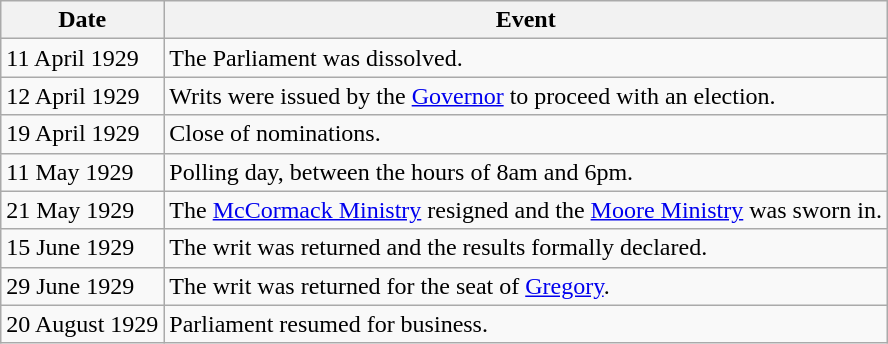<table class="wikitable">
<tr>
<th>Date</th>
<th>Event</th>
</tr>
<tr>
<td>11 April 1929</td>
<td>The Parliament was dissolved.</td>
</tr>
<tr>
<td>12 April 1929</td>
<td>Writs were issued by the <a href='#'>Governor</a> to proceed with an election.</td>
</tr>
<tr>
<td>19 April 1929</td>
<td>Close of nominations.</td>
</tr>
<tr>
<td>11 May 1929</td>
<td>Polling day, between the hours of 8am and 6pm.</td>
</tr>
<tr>
<td>21 May 1929</td>
<td>The <a href='#'>McCormack Ministry</a> resigned and the <a href='#'>Moore Ministry</a> was sworn in.</td>
</tr>
<tr>
<td>15 June 1929</td>
<td>The writ was returned and the results formally declared.</td>
</tr>
<tr>
<td>29 June 1929</td>
<td>The writ was returned for the seat of <a href='#'>Gregory</a>.</td>
</tr>
<tr>
<td>20 August 1929</td>
<td>Parliament resumed for business.</td>
</tr>
</table>
